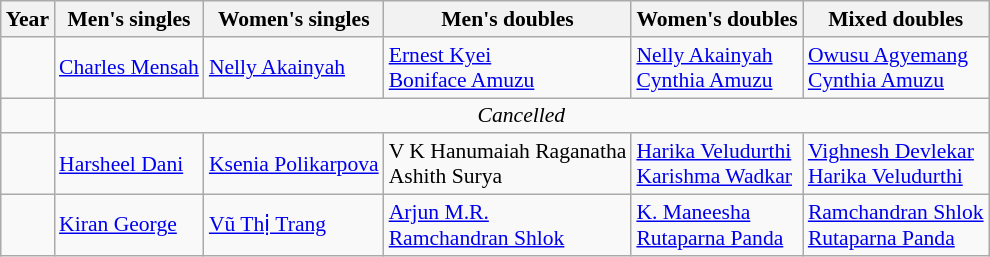<table class=wikitable style="font-size:90%;">
<tr>
<th>Year</th>
<th>Men's singles</th>
<th>Women's singles</th>
<th>Men's doubles</th>
<th>Women's doubles</th>
<th>Mixed doubles</th>
</tr>
<tr>
<td></td>
<td> <a href='#'>Charles Mensah</a></td>
<td> <a href='#'>Nelly Akainyah</a></td>
<td> <a href='#'>Ernest Kyei</a><br> <a href='#'>Boniface Amuzu</a></td>
<td> <a href='#'>Nelly Akainyah</a><br> <a href='#'>Cynthia Amuzu</a></td>
<td> <a href='#'>Owusu Agyemang</a><br> <a href='#'>Cynthia Amuzu</a></td>
</tr>
<tr>
<td></td>
<td colspan="5" align="center"><em>Cancelled</em></td>
</tr>
<tr>
<td></td>
<td> <a href='#'>Harsheel Dani</a></td>
<td> <a href='#'>Ksenia Polikarpova</a></td>
<td> V K Hanumaiah Raganatha<br> Ashith Surya</td>
<td> <a href='#'>Harika Veludurthi</a><br> <a href='#'>Karishma Wadkar</a></td>
<td> <a href='#'>Vighnesh Devlekar</a><br> <a href='#'>Harika Veludurthi</a></td>
</tr>
<tr>
<td></td>
<td> <a href='#'>Kiran George</a></td>
<td> <a href='#'>Vũ Thị Trang</a></td>
<td> <a href='#'>Arjun M.R.</a><br> <a href='#'>Ramchandran Shlok</a></td>
<td> <a href='#'>K. Maneesha</a><br> <a href='#'>Rutaparna Panda</a></td>
<td> <a href='#'>Ramchandran Shlok</a><br> <a href='#'>Rutaparna Panda</a></td>
</tr>
</table>
